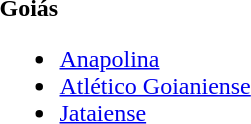<table>
<tr>
<td><strong>Goiás</strong><br><ul><li><a href='#'>Anapolina</a></li><li><a href='#'>Atlético Goianiense</a></li><li><a href='#'>Jataiense</a></li></ul></td>
</tr>
</table>
